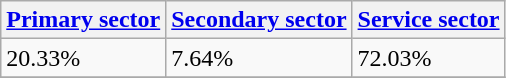<table class="wikitable" border="1">
<tr>
<th><a href='#'>Primary sector</a></th>
<th><a href='#'>Secondary sector</a></th>
<th><a href='#'>Service sector</a></th>
</tr>
<tr>
<td>20.33%</td>
<td>7.64%</td>
<td>72.03%</td>
</tr>
<tr>
</tr>
</table>
